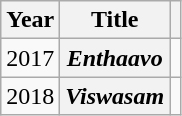<table class="wikitable sortable plainrowheaders">
<tr>
<th>Year</th>
<th>Title</th>
<th class="unsortable" ></th>
</tr>
<tr>
<td>2017</td>
<th scope="row"><em>Enthaavo</em></th>
<td></td>
</tr>
<tr>
<td>2018</td>
<th scope="row"><em>Viswasam</em></th>
<td></td>
</tr>
</table>
